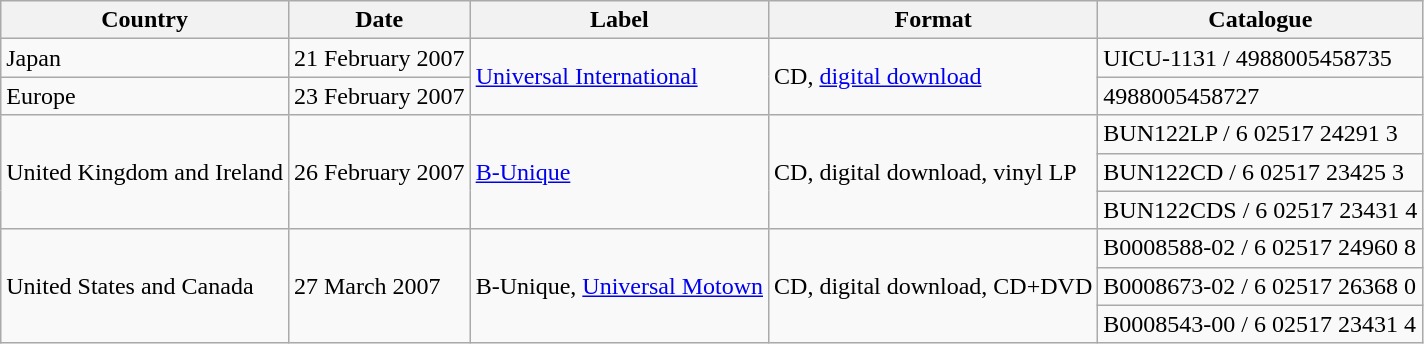<table class="wikitable">
<tr>
<th>Country</th>
<th>Date</th>
<th>Label</th>
<th>Format</th>
<th>Catalogue</th>
</tr>
<tr>
<td>Japan</td>
<td>21 February 2007</td>
<td rowspan=2><a href='#'>Universal International</a></td>
<td rowspan=2>CD, <a href='#'>digital download</a></td>
<td>UICU-1131 / 4988005458735</td>
</tr>
<tr>
<td>Europe</td>
<td>23 February 2007</td>
<td>4988005458727</td>
</tr>
<tr>
<td rowspan="3">United Kingdom and Ireland</td>
<td rowspan="3">26 February 2007</td>
<td rowspan="3"><a href='#'>B-Unique</a></td>
<td rowspan="3">CD, digital download, vinyl LP</td>
<td>BUN122LP / 6 02517 24291 3</td>
</tr>
<tr>
<td>BUN122CD / 6 02517 23425 3</td>
</tr>
<tr>
<td>BUN122CDS / 6 02517 23431 4</td>
</tr>
<tr>
<td rowspan="3">United States and Canada</td>
<td rowspan="3">27 March 2007</td>
<td rowspan="3">B-Unique, <a href='#'>Universal Motown</a></td>
<td rowspan="3">CD, digital download, CD+DVD</td>
<td>B0008588-02 / 6 02517 24960 8</td>
</tr>
<tr>
<td>B0008673-02 / 6 02517 26368 0</td>
</tr>
<tr>
<td>B0008543-00 / 6 02517 23431 4</td>
</tr>
</table>
